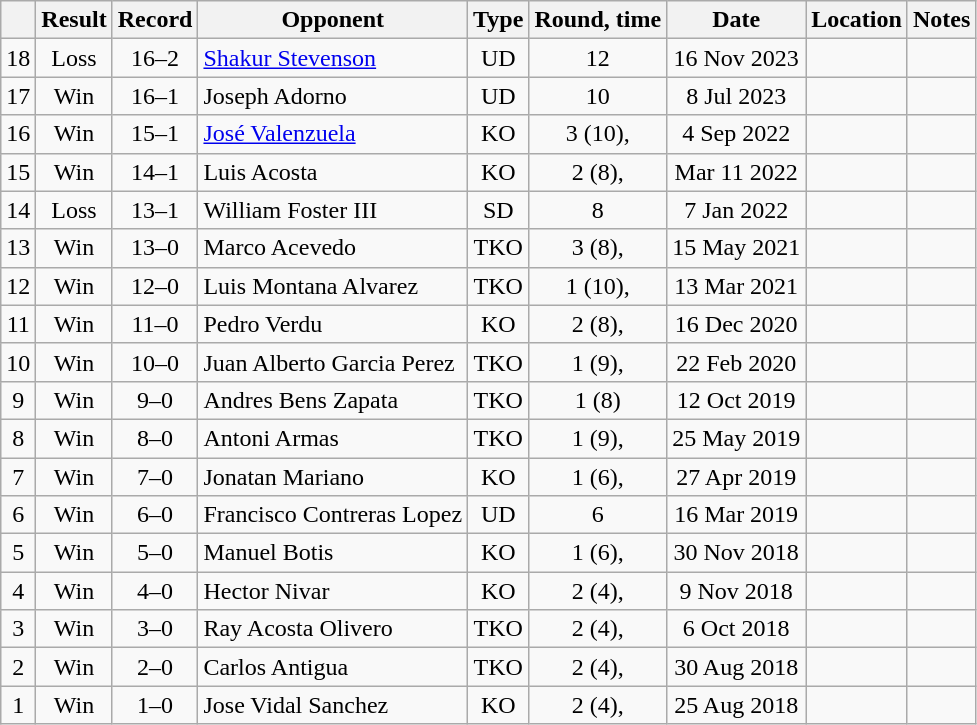<table class="wikitable" style="text-align:center">
<tr>
<th></th>
<th>Result</th>
<th>Record</th>
<th>Opponent</th>
<th>Type</th>
<th>Round, time</th>
<th>Date</th>
<th>Location</th>
<th>Notes</th>
</tr>
<tr>
<td>18</td>
<td>Loss</td>
<td>16–2</td>
<td style="text-align:left;"><a href='#'>Shakur Stevenson</a></td>
<td>UD</td>
<td>12</td>
<td>16 Nov 2023</td>
<td style="text-align:left;"></td>
<td style="text-align:left;"></td>
</tr>
<tr>
<td>17</td>
<td>Win</td>
<td>16–1</td>
<td style="text-align:left;">Joseph Adorno</td>
<td>UD</td>
<td>10</td>
<td>8 Jul 2023</td>
<td style="text-align:left;"></td>
<td></td>
</tr>
<tr>
<td>16</td>
<td>Win</td>
<td>15–1</td>
<td style="text-align:left;"><a href='#'>José Valenzuela</a></td>
<td>KO</td>
<td>3 (10), </td>
<td>4 Sep 2022</td>
<td style="text-align:left;"></td>
<td></td>
</tr>
<tr>
<td>15</td>
<td>Win</td>
<td>14–1</td>
<td style="text-align:left;">Luis Acosta</td>
<td>KO</td>
<td>2 (8), </td>
<td>Mar 11 2022</td>
<td style="text-align:left;"></td>
<td></td>
</tr>
<tr>
<td>14</td>
<td>Loss</td>
<td>13–1</td>
<td style="text-align:left;">William Foster III</td>
<td>SD</td>
<td>8</td>
<td>7 Jan 2022</td>
<td style="text-align:left;"></td>
<td></td>
</tr>
<tr>
<td>13</td>
<td>Win</td>
<td>13–0</td>
<td style="text-align:left;">Marco Acevedo</td>
<td>TKO</td>
<td>3 (8), </td>
<td>15 May 2021</td>
<td style="text-align:left;"></td>
<td></td>
</tr>
<tr>
<td>12</td>
<td>Win</td>
<td>12–0</td>
<td style="text-align:left;">Luis Montana Alvarez</td>
<td>TKO</td>
<td>1 (10), </td>
<td>13 Mar 2021</td>
<td style="text-align:left;"></td>
<td></td>
</tr>
<tr>
<td>11</td>
<td>Win</td>
<td>11–0</td>
<td style="text-align:left;">Pedro Verdu</td>
<td>KO</td>
<td>2 (8), </td>
<td>16 Dec 2020</td>
<td style="text-align:left;"></td>
<td></td>
</tr>
<tr>
<td>10</td>
<td>Win</td>
<td>10–0</td>
<td style="text-align:left;">Juan Alberto Garcia Perez</td>
<td>TKO</td>
<td>1 (9), </td>
<td>22 Feb 2020</td>
<td style="text-align:left;"></td>
<td></td>
</tr>
<tr>
<td>9</td>
<td>Win</td>
<td>9–0</td>
<td style="text-align:left;">Andres Bens Zapata</td>
<td>TKO</td>
<td>1 (8)</td>
<td>12 Oct 2019 </td>
<td style="text-align:left;"></td>
<td></td>
</tr>
<tr>
<td>8</td>
<td>Win</td>
<td>8–0</td>
<td style="text-align:left;">Antoni Armas</td>
<td>TKO</td>
<td>1 (9), </td>
<td>25 May 2019</td>
<td style="text-align:left;"></td>
<td></td>
</tr>
<tr>
<td>7</td>
<td>Win</td>
<td>7–0</td>
<td style="text-align:left;">Jonatan Mariano</td>
<td>KO</td>
<td>1 (6), </td>
<td>27 Apr 2019</td>
<td style="text-align:left;"></td>
<td></td>
</tr>
<tr>
<td>6</td>
<td>Win</td>
<td>6–0</td>
<td style="text-align:left;">Francisco Contreras Lopez</td>
<td>UD</td>
<td>6</td>
<td>16 Mar 2019</td>
<td style="text-align:left;"></td>
<td></td>
</tr>
<tr>
<td>5</td>
<td>Win</td>
<td>5–0</td>
<td style="text-align:left;">Manuel Botis</td>
<td>KO</td>
<td>1 (6), </td>
<td>30 Nov 2018</td>
<td style="text-align:left;"></td>
<td></td>
</tr>
<tr>
<td>4</td>
<td>Win</td>
<td>4–0</td>
<td style="text-align:left;">Hector Nivar</td>
<td>KO</td>
<td>2 (4), </td>
<td>9 Nov 2018</td>
<td style="text-align:left;"></td>
<td></td>
</tr>
<tr>
<td>3</td>
<td>Win</td>
<td>3–0</td>
<td style="text-align:left;">Ray Acosta Olivero</td>
<td>TKO</td>
<td>2 (4), </td>
<td>6 Oct 2018</td>
<td style="text-align:left;"></td>
<td></td>
</tr>
<tr>
<td>2</td>
<td>Win</td>
<td>2–0</td>
<td style="text-align:left;">Carlos Antigua</td>
<td>TKO</td>
<td>2 (4), </td>
<td>30 Aug 2018</td>
<td style="text-align:left;"></td>
<td></td>
</tr>
<tr>
<td>1</td>
<td>Win</td>
<td>1–0</td>
<td style="text-align:left;">Jose Vidal Sanchez</td>
<td>KO</td>
<td>2 (4), </td>
<td>25 Aug 2018</td>
<td style="text-align:left;"></td>
<td></td>
</tr>
</table>
